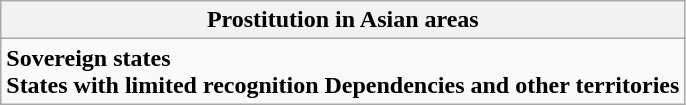<table class="wikitable">
<tr>
<th>Prostitution in Asian areas</th>
</tr>
<tr>
<td><strong>Sovereign states</strong><br>
<strong>States with limited recognition</strong>

<strong>Dependencies and other territories</strong>

<br></td>
</tr>
</table>
